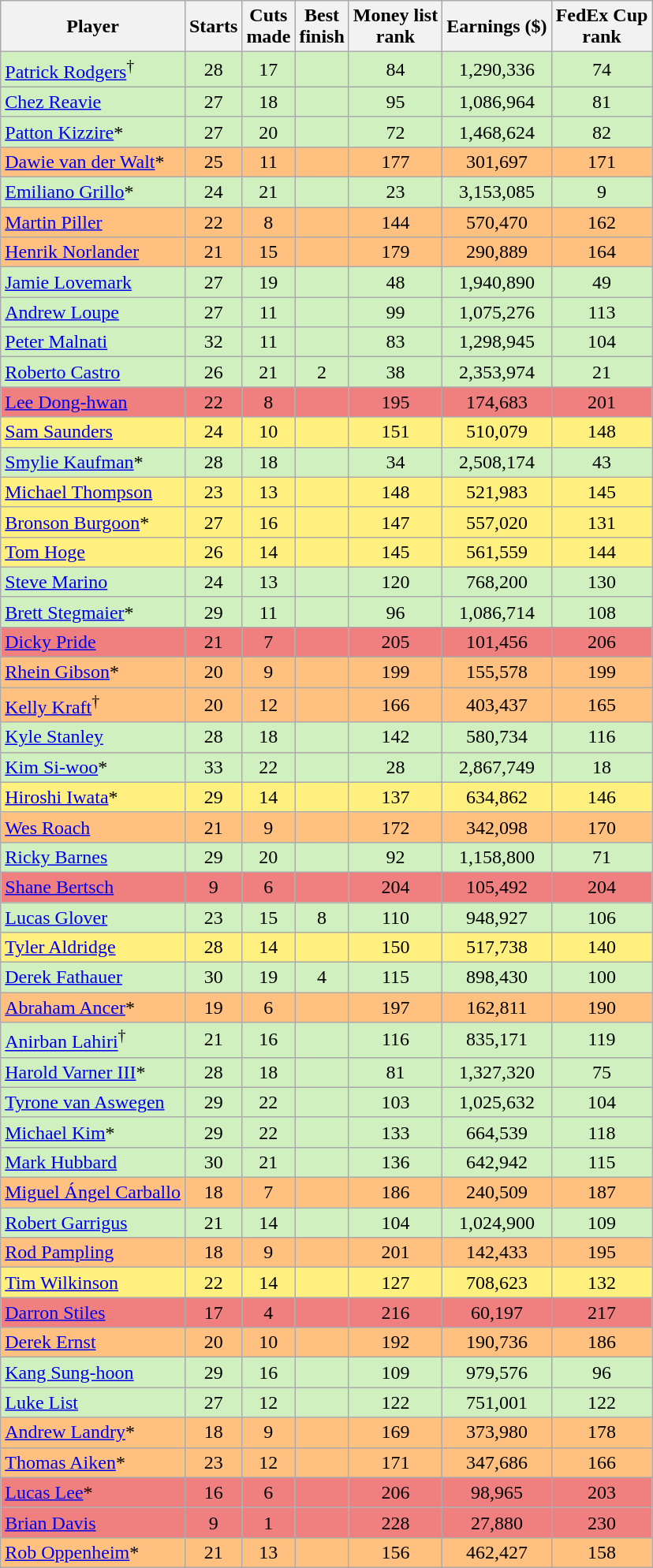<table class="wikitable sortable" style="text-align:center">
<tr>
<th>Player</th>
<th>Starts</th>
<th>Cuts<br>made</th>
<th data-sort-type=number>Best<br>finish</th>
<th>Money list<br>rank</th>
<th>Earnings ($)</th>
<th>FedEx Cup<br>rank</th>
</tr>
<tr style="background:#D0F0C0;">
<td align=left> <a href='#'>Patrick Rodgers</a><sup>†</sup></td>
<td>28</td>
<td>17</td>
<td></td>
<td>84</td>
<td>1,290,336</td>
<td>74</td>
</tr>
<tr style="background:#D0F0C0;">
<td align=left> <a href='#'>Chez Reavie</a></td>
<td>27</td>
<td>18</td>
<td></td>
<td>95</td>
<td>1,086,964</td>
<td>81</td>
</tr>
<tr style="background:#D0F0C0;">
<td align=left> <a href='#'>Patton Kizzire</a>*</td>
<td>27</td>
<td>20</td>
<td></td>
<td>72</td>
<td>1,468,624</td>
<td>82</td>
</tr>
<tr style="background:#FFC080;">
<td align=left> <a href='#'>Dawie van der Walt</a>*</td>
<td>25</td>
<td>11</td>
<td></td>
<td>177</td>
<td>301,697</td>
<td>171</td>
</tr>
<tr style="background:#D0F0C0;">
<td align=left> <a href='#'>Emiliano Grillo</a>*</td>
<td>24</td>
<td>21</td>
<td></td>
<td>23</td>
<td>3,153,085</td>
<td>9</td>
</tr>
<tr style="background:#FFC080;">
<td align=left> <a href='#'>Martin Piller</a></td>
<td>22</td>
<td>8</td>
<td></td>
<td>144</td>
<td>570,470</td>
<td>162</td>
</tr>
<tr style="background:#FFC080;">
<td align=left> <a href='#'>Henrik Norlander</a></td>
<td>21</td>
<td>15</td>
<td></td>
<td>179</td>
<td>290,889</td>
<td>164</td>
</tr>
<tr style="background:#D0F0C0;">
<td align=left> <a href='#'>Jamie Lovemark</a></td>
<td>27</td>
<td>19</td>
<td></td>
<td>48</td>
<td>1,940,890</td>
<td>49</td>
</tr>
<tr style="background:#D0F0C0;">
<td align=left> <a href='#'>Andrew Loupe</a></td>
<td>27</td>
<td>11</td>
<td></td>
<td>99</td>
<td>1,075,276</td>
<td>113</td>
</tr>
<tr style="background:#D0F0C0;">
<td align=left> <a href='#'>Peter Malnati</a></td>
<td>32</td>
<td>11</td>
<td></td>
<td>83</td>
<td>1,298,945</td>
<td>104</td>
</tr>
<tr style="background:#D0F0C0;">
<td align=left> <a href='#'>Roberto Castro</a></td>
<td>26</td>
<td>21</td>
<td>2</td>
<td>38</td>
<td>2,353,974</td>
<td>21</td>
</tr>
<tr style="background:#F08080;">
<td align=left> <a href='#'>Lee Dong-hwan</a></td>
<td>22</td>
<td>8</td>
<td></td>
<td>195</td>
<td>174,683</td>
<td>201</td>
</tr>
<tr style="background:#FFF080;">
<td align=left> <a href='#'>Sam Saunders</a></td>
<td>24</td>
<td>10</td>
<td></td>
<td>151</td>
<td>510,079</td>
<td>148</td>
</tr>
<tr style="background:#D0F0C0;">
<td align=left> <a href='#'>Smylie Kaufman</a>*</td>
<td>28</td>
<td>18</td>
<td></td>
<td>34</td>
<td>2,508,174</td>
<td>43</td>
</tr>
<tr style="background:#FFF080;">
<td align=left> <a href='#'>Michael Thompson</a></td>
<td>23</td>
<td>13</td>
<td></td>
<td>148</td>
<td>521,983</td>
<td>145</td>
</tr>
<tr style="background:#FFF080;">
<td align=left> <a href='#'>Bronson Burgoon</a>*</td>
<td>27</td>
<td>16</td>
<td></td>
<td>147</td>
<td>557,020</td>
<td>131</td>
</tr>
<tr style="background:#FFF080;">
<td align=left> <a href='#'>Tom Hoge</a></td>
<td>26</td>
<td>14</td>
<td></td>
<td>145</td>
<td>561,559</td>
<td>144</td>
</tr>
<tr style="background:#D0F0C0;">
<td align=left> <a href='#'>Steve Marino</a></td>
<td>24</td>
<td>13</td>
<td></td>
<td>120</td>
<td>768,200</td>
<td>130</td>
</tr>
<tr style="background:#D0F0C0;">
<td align=left> <a href='#'>Brett Stegmaier</a>*</td>
<td>29</td>
<td>11</td>
<td></td>
<td>96</td>
<td>1,086,714</td>
<td>108</td>
</tr>
<tr style="background:#F08080;">
<td align=left> <a href='#'>Dicky Pride</a></td>
<td>21</td>
<td>7</td>
<td></td>
<td>205</td>
<td>101,456</td>
<td>206</td>
</tr>
<tr style="background:#FFC080;">
<td align=left> <a href='#'>Rhein Gibson</a>*</td>
<td>20</td>
<td>9</td>
<td></td>
<td>199</td>
<td>155,578</td>
<td>199</td>
</tr>
<tr style="background:#FFC080;">
<td align=left> <a href='#'>Kelly Kraft</a><sup>†</sup></td>
<td>20</td>
<td>12</td>
<td></td>
<td>166</td>
<td>403,437</td>
<td>165</td>
</tr>
<tr style="background:#D0F0C0;">
<td align=left> <a href='#'>Kyle Stanley</a></td>
<td>28</td>
<td>18</td>
<td></td>
<td>142</td>
<td>580,734</td>
<td>116</td>
</tr>
<tr style="background:#D0F0C0;">
<td align=left> <a href='#'>Kim Si-woo</a>*</td>
<td>33</td>
<td>22</td>
<td></td>
<td>28</td>
<td>2,867,749</td>
<td>18</td>
</tr>
<tr style="background:#FFF080;">
<td align=left> <a href='#'>Hiroshi Iwata</a>*</td>
<td>29</td>
<td>14</td>
<td></td>
<td>137</td>
<td>634,862</td>
<td>146</td>
</tr>
<tr style="background:#FFC080;">
<td align=left> <a href='#'>Wes Roach</a></td>
<td>21</td>
<td>9</td>
<td></td>
<td>172</td>
<td>342,098</td>
<td>170</td>
</tr>
<tr style="background:#D0F0C0;">
<td align=left> <a href='#'>Ricky Barnes</a></td>
<td>29</td>
<td>20</td>
<td></td>
<td>92</td>
<td>1,158,800</td>
<td>71</td>
</tr>
<tr style="background:#F08080;">
<td align=left> <a href='#'>Shane Bertsch</a></td>
<td>9</td>
<td>6</td>
<td></td>
<td>204</td>
<td>105,492</td>
<td>204</td>
</tr>
<tr style="background:#D0F0C0;">
<td align=left> <a href='#'>Lucas Glover</a></td>
<td>23</td>
<td>15</td>
<td>8</td>
<td>110</td>
<td>948,927</td>
<td>106</td>
</tr>
<tr style="background:#FFF080;">
<td align=left> <a href='#'>Tyler Aldridge</a></td>
<td>28</td>
<td>14</td>
<td></td>
<td>150</td>
<td>517,738</td>
<td>140</td>
</tr>
<tr style="background:#D0F0C0;">
<td align=left> <a href='#'>Derek Fathauer</a></td>
<td>30</td>
<td>19</td>
<td>4</td>
<td>115</td>
<td>898,430</td>
<td>100</td>
</tr>
<tr style="background:#FFC080;">
<td align=left> <a href='#'>Abraham Ancer</a>*</td>
<td>19</td>
<td>6</td>
<td></td>
<td>197</td>
<td>162,811</td>
<td>190</td>
</tr>
<tr style="background:#D0F0C0;">
<td align=left> <a href='#'>Anirban Lahiri</a><sup>†</sup></td>
<td>21</td>
<td>16</td>
<td></td>
<td>116</td>
<td>835,171</td>
<td>119</td>
</tr>
<tr style="background:#D0F0C0;">
<td align=left> <a href='#'>Harold Varner III</a>*</td>
<td>28</td>
<td>18</td>
<td></td>
<td>81</td>
<td>1,327,320</td>
<td>75</td>
</tr>
<tr style="background:#D0F0C0;">
<td align=left> <a href='#'>Tyrone van Aswegen</a></td>
<td>29</td>
<td>22</td>
<td></td>
<td>103</td>
<td>1,025,632</td>
<td>104</td>
</tr>
<tr style="background:#D0F0C0;">
<td align=left> <a href='#'>Michael Kim</a>*</td>
<td>29</td>
<td>22</td>
<td></td>
<td>133</td>
<td>664,539</td>
<td>118</td>
</tr>
<tr style="background:#D0F0C0;">
<td align=left> <a href='#'>Mark Hubbard</a></td>
<td>30</td>
<td>21</td>
<td></td>
<td>136</td>
<td>642,942</td>
<td>115</td>
</tr>
<tr style="background:#FFC080;">
<td align=left> <a href='#'>Miguel Ángel Carballo</a></td>
<td>18</td>
<td>7</td>
<td></td>
<td>186</td>
<td>240,509</td>
<td>187</td>
</tr>
<tr style="background:#D0F0C0;">
<td align=left> <a href='#'>Robert Garrigus</a></td>
<td>21</td>
<td>14</td>
<td></td>
<td>104</td>
<td>1,024,900</td>
<td>109</td>
</tr>
<tr style="background:#FFC080;">
<td align=left> <a href='#'>Rod Pampling</a></td>
<td>18</td>
<td>9</td>
<td></td>
<td>201</td>
<td>142,433</td>
<td>195</td>
</tr>
<tr style="background:#FFF080;">
<td align=left> <a href='#'>Tim Wilkinson</a></td>
<td>22</td>
<td>14</td>
<td></td>
<td>127</td>
<td>708,623</td>
<td>132</td>
</tr>
<tr style="background:#F08080;">
<td align=left> <a href='#'>Darron Stiles</a></td>
<td>17</td>
<td>4</td>
<td></td>
<td>216</td>
<td>60,197</td>
<td>217</td>
</tr>
<tr style="background:#FFC080;">
<td align=left> <a href='#'>Derek Ernst</a></td>
<td>20</td>
<td>10</td>
<td></td>
<td>192</td>
<td>190,736</td>
<td>186</td>
</tr>
<tr style="background:#D0F0C0;">
<td align=left> <a href='#'>Kang Sung-hoon</a></td>
<td>29</td>
<td>16</td>
<td></td>
<td>109</td>
<td>979,576</td>
<td>96</td>
</tr>
<tr style="background:#D0F0C0;">
<td align=left> <a href='#'>Luke List</a></td>
<td>27</td>
<td>12</td>
<td></td>
<td>122</td>
<td>751,001</td>
<td>122</td>
</tr>
<tr style="background:#FFC080;">
<td align=left> <a href='#'>Andrew Landry</a>*</td>
<td>18</td>
<td>9</td>
<td></td>
<td>169</td>
<td>373,980</td>
<td>178</td>
</tr>
<tr style="background:#FFC080;">
<td align=left> <a href='#'>Thomas Aiken</a>*</td>
<td>23</td>
<td>12</td>
<td></td>
<td>171</td>
<td>347,686</td>
<td>166</td>
</tr>
<tr style="background:#F08080;">
<td align=left> <a href='#'>Lucas Lee</a>*</td>
<td>16</td>
<td>6</td>
<td></td>
<td>206</td>
<td>98,965</td>
<td>203</td>
</tr>
<tr style="background:#F08080;">
<td align=left> <a href='#'>Brian Davis</a></td>
<td>9</td>
<td>1</td>
<td></td>
<td>228</td>
<td>27,880</td>
<td>230</td>
</tr>
<tr style="background:#FFC080;">
<td align=left> <a href='#'>Rob Oppenheim</a>*</td>
<td>21</td>
<td>13</td>
<td></td>
<td>156</td>
<td>462,427</td>
<td>158</td>
</tr>
</table>
